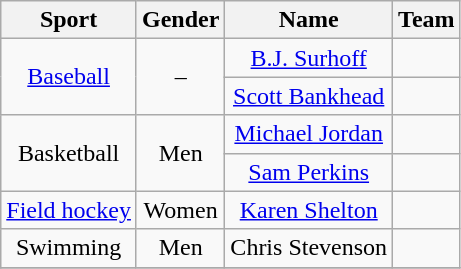<table class="wikitable" style="text-align: center;">
<tr>
<th>Sport</th>
<th>Gender</th>
<th>Name</th>
<th>Team</th>
</tr>
<tr>
<td rowspan="2"><a href='#'>Baseball</a></td>
<td rowspan="2">–</td>
<td><a href='#'>B.J. Surhoff</a></td>
<td></td>
</tr>
<tr>
<td><a href='#'>Scott Bankhead</a></td>
<td></td>
</tr>
<tr>
<td rowspan="2">Basketball</td>
<td rowspan="2">Men</td>
<td><a href='#'>Michael Jordan</a></td>
<td></td>
</tr>
<tr>
<td><a href='#'>Sam Perkins</a></td>
<td></td>
</tr>
<tr>
<td><a href='#'>Field hockey</a></td>
<td>Women</td>
<td><a href='#'>Karen Shelton</a></td>
<td></td>
</tr>
<tr>
<td>Swimming</td>
<td>Men</td>
<td>Chris Stevenson</td>
<td></td>
</tr>
<tr>
</tr>
</table>
